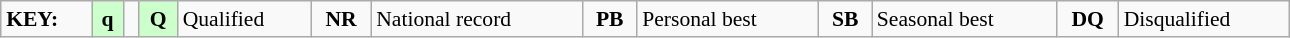<table class="wikitable" style="margin:0.5em auto; font-size:90%;position:relative;" width=68%>
<tr>
<td><strong>KEY:</strong></td>
<td bgcolor=ccffcc align=center><strong>q</strong></td>
<td></td>
<td bgcolor=ccffcc align=center><strong>Q</strong></td>
<td>Qualified</td>
<td align=center><strong>NR</strong></td>
<td>National record</td>
<td align=center><strong>PB</strong></td>
<td>Personal best</td>
<td align=center><strong>SB</strong></td>
<td>Seasonal best</td>
<td align=center><strong>DQ</strong></td>
<td>Disqualified</td>
</tr>
</table>
